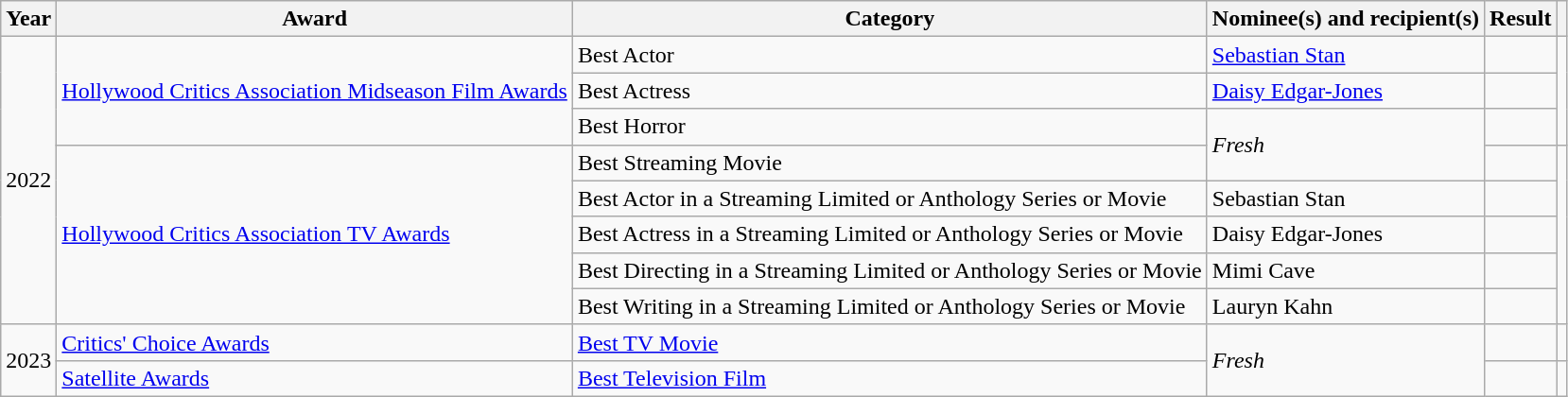<table class="wikitable plainrowheaders">
<tr>
<th>Year</th>
<th>Award</th>
<th>Category</th>
<th>Nominee(s) and recipient(s)</th>
<th>Result</th>
<th></th>
</tr>
<tr>
<td rowspan="8">2022</td>
<td rowspan="3"><a href='#'>Hollywood Critics Association Midseason Film Awards</a></td>
<td>Best Actor</td>
<td><a href='#'>Sebastian Stan</a></td>
<td></td>
<td rowspan="3" align="center"></td>
</tr>
<tr>
<td>Best Actress</td>
<td><a href='#'>Daisy Edgar-Jones</a></td>
<td></td>
</tr>
<tr>
<td>Best Horror</td>
<td rowspan="2"><em>Fresh</em></td>
<td></td>
</tr>
<tr>
<td rowspan="5"><a href='#'>Hollywood Critics Association TV Awards</a></td>
<td>Best Streaming Movie</td>
<td></td>
<td rowspan="5" align="center"></td>
</tr>
<tr>
<td>Best Actor in a Streaming Limited or Anthology Series or Movie</td>
<td>Sebastian Stan</td>
<td></td>
</tr>
<tr>
<td>Best Actress in a Streaming Limited or Anthology Series or Movie</td>
<td>Daisy Edgar-Jones</td>
<td></td>
</tr>
<tr>
<td>Best Directing in a Streaming Limited or Anthology Series or Movie</td>
<td>Mimi Cave</td>
<td></td>
</tr>
<tr>
<td>Best Writing in a Streaming Limited or Anthology Series or Movie</td>
<td>Lauryn Kahn</td>
<td></td>
</tr>
<tr>
<td rowspan="2">2023</td>
<td><a href='#'>Critics' Choice Awards</a></td>
<td><a href='#'>Best TV Movie</a></td>
<td rowspan="2"><em>Fresh</em></td>
<td></td>
<td align="center"></td>
</tr>
<tr>
<td><a href='#'>Satellite Awards</a></td>
<td><a href='#'>Best Television Film</a></td>
<td></td>
<td align="center"></td>
</tr>
</table>
